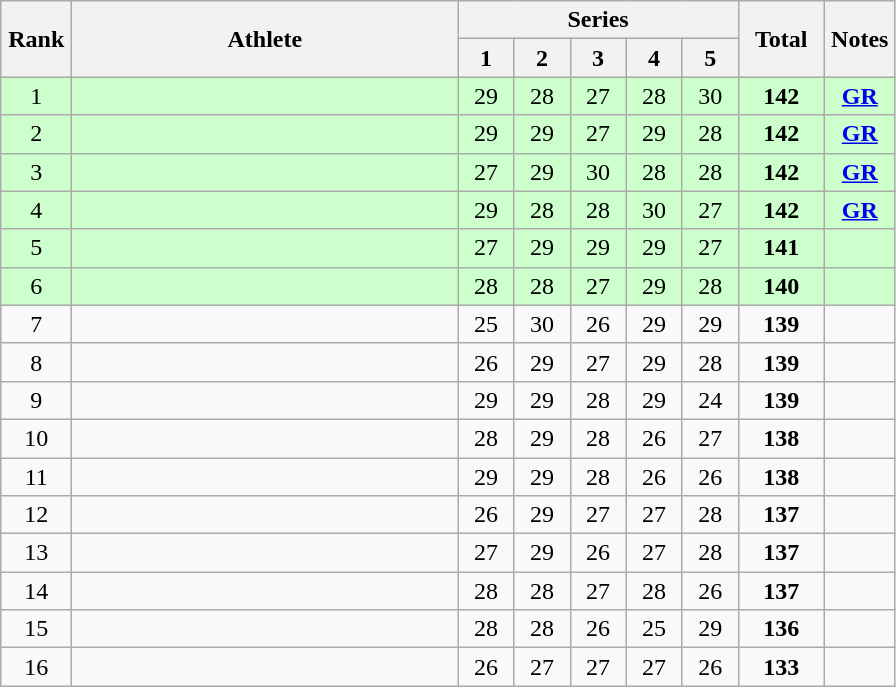<table class="wikitable" style="text-align:center">
<tr>
<th rowspan=2 width=40>Rank</th>
<th rowspan=2 width=250>Athlete</th>
<th colspan=5>Series</th>
<th rowspan=2 width=50>Total</th>
<th rowspan=2 width=40>Notes</th>
</tr>
<tr>
<th width=30>1</th>
<th width=30>2</th>
<th width=30>3</th>
<th width=30>4</th>
<th width=30>5</th>
</tr>
<tr bgcolor=ccffcc>
<td>1</td>
<td align=left></td>
<td>29</td>
<td>28</td>
<td>27</td>
<td>28</td>
<td>30</td>
<td><strong>142</strong></td>
<td><strong><a href='#'>GR</a></strong></td>
</tr>
<tr bgcolor=ccffcc>
<td>2</td>
<td align=left></td>
<td>29</td>
<td>29</td>
<td>27</td>
<td>29</td>
<td>28</td>
<td><strong>142</strong></td>
<td><strong><a href='#'>GR</a></strong></td>
</tr>
<tr bgcolor=ccffcc>
<td>3</td>
<td align=left></td>
<td>27</td>
<td>29</td>
<td>30</td>
<td>28</td>
<td>28</td>
<td><strong>142</strong></td>
<td><strong><a href='#'>GR</a></strong></td>
</tr>
<tr bgcolor=ccffcc>
<td>4</td>
<td align=left></td>
<td>29</td>
<td>28</td>
<td>28</td>
<td>30</td>
<td>27</td>
<td><strong>142</strong></td>
<td><strong><a href='#'>GR</a></strong></td>
</tr>
<tr bgcolor=ccffcc>
<td>5</td>
<td align=left></td>
<td>27</td>
<td>29</td>
<td>29</td>
<td>29</td>
<td>27</td>
<td><strong>141</strong></td>
<td></td>
</tr>
<tr bgcolor=ccffcc>
<td>6</td>
<td align=left></td>
<td>28</td>
<td>28</td>
<td>27</td>
<td>29</td>
<td>28</td>
<td><strong>140</strong></td>
<td></td>
</tr>
<tr>
<td>7</td>
<td align=left></td>
<td>25</td>
<td>30</td>
<td>26</td>
<td>29</td>
<td>29</td>
<td><strong>139</strong></td>
<td></td>
</tr>
<tr>
<td>8</td>
<td align=left></td>
<td>26</td>
<td>29</td>
<td>27</td>
<td>29</td>
<td>28</td>
<td><strong>139</strong></td>
<td></td>
</tr>
<tr>
<td>9</td>
<td align=left></td>
<td>29</td>
<td>29</td>
<td>28</td>
<td>29</td>
<td>24</td>
<td><strong>139</strong></td>
<td></td>
</tr>
<tr>
<td>10</td>
<td align=left></td>
<td>28</td>
<td>29</td>
<td>28</td>
<td>26</td>
<td>27</td>
<td><strong>138</strong></td>
<td></td>
</tr>
<tr>
<td>11</td>
<td align=left></td>
<td>29</td>
<td>29</td>
<td>28</td>
<td>26</td>
<td>26</td>
<td><strong>138</strong></td>
<td></td>
</tr>
<tr>
<td>12</td>
<td align=left></td>
<td>26</td>
<td>29</td>
<td>27</td>
<td>27</td>
<td>28</td>
<td><strong>137</strong></td>
<td></td>
</tr>
<tr>
<td>13</td>
<td align=left></td>
<td>27</td>
<td>29</td>
<td>26</td>
<td>27</td>
<td>28</td>
<td><strong>137</strong></td>
<td></td>
</tr>
<tr>
<td>14</td>
<td align=left></td>
<td>28</td>
<td>28</td>
<td>27</td>
<td>28</td>
<td>26</td>
<td><strong>137</strong></td>
<td></td>
</tr>
<tr>
<td>15</td>
<td align=left></td>
<td>28</td>
<td>28</td>
<td>26</td>
<td>25</td>
<td>29</td>
<td><strong>136</strong></td>
<td></td>
</tr>
<tr>
<td>16</td>
<td align=left></td>
<td>26</td>
<td>27</td>
<td>27</td>
<td>27</td>
<td>26</td>
<td><strong>133</strong></td>
<td></td>
</tr>
</table>
